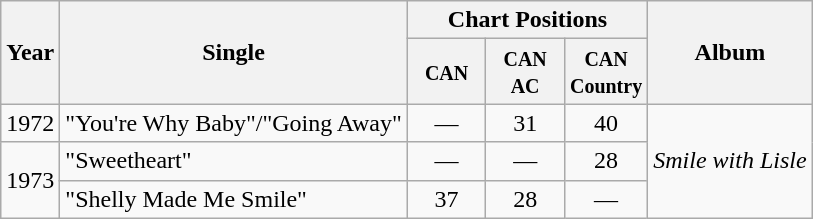<table class="wikitable">
<tr>
<th rowspan="2">Year</th>
<th rowspan="2">Single</th>
<th colspan="3">Chart Positions</th>
<th rowspan="2">Album</th>
</tr>
<tr>
<th width="45"><small>CAN</small></th>
<th width="45"><small>CAN AC</small></th>
<th width="45"><small>CAN Country</small></th>
</tr>
<tr>
<td rowspan="1">1972</td>
<td>"You're Why Baby"/"Going Away"</td>
<td align="center">—</td>
<td align="center">31</td>
<td align="center">40</td>
<td rowspan="3"><em>Smile with Lisle</em></td>
</tr>
<tr>
<td rowspan="2">1973</td>
<td>"Sweetheart"</td>
<td align="center">—</td>
<td align="center">—</td>
<td align="center">28</td>
</tr>
<tr>
<td>"Shelly Made Me Smile"</td>
<td align="center">37</td>
<td align="center">28</td>
<td align="center">—</td>
</tr>
</table>
